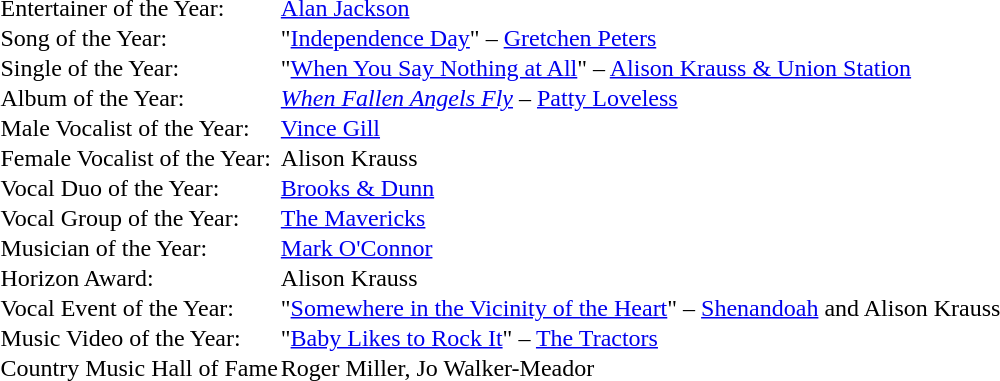<table cellspacing="0" border="0" cellpadding="1">
<tr>
<td>Entertainer of the Year:</td>
<td><a href='#'>Alan Jackson</a></td>
</tr>
<tr>
<td>Song of the Year:</td>
<td>"<a href='#'>Independence Day</a>" – <a href='#'>Gretchen Peters</a></td>
</tr>
<tr>
<td>Single of the Year:</td>
<td>"<a href='#'>When You Say Nothing at All</a>" – <a href='#'>Alison Krauss & Union Station</a></td>
</tr>
<tr>
<td>Album of the Year:</td>
<td><em><a href='#'>When Fallen Angels Fly</a></em> – <a href='#'>Patty Loveless</a></td>
</tr>
<tr>
<td>Male Vocalist of the Year:</td>
<td><a href='#'>Vince Gill</a></td>
</tr>
<tr>
<td>Female Vocalist of the Year:</td>
<td>Alison Krauss</td>
</tr>
<tr>
<td>Vocal Duo of the Year:</td>
<td><a href='#'>Brooks & Dunn</a></td>
</tr>
<tr>
<td>Vocal Group of the Year:</td>
<td><a href='#'>The Mavericks</a></td>
</tr>
<tr>
<td>Musician of the Year:</td>
<td><a href='#'>Mark O'Connor</a></td>
</tr>
<tr>
<td>Horizon Award:</td>
<td>Alison Krauss</td>
</tr>
<tr>
<td>Vocal Event of the Year:</td>
<td>"<a href='#'>Somewhere in the Vicinity of the Heart</a>" – <a href='#'>Shenandoah</a> and Alison Krauss</td>
</tr>
<tr>
<td>Music Video of the Year:</td>
<td>"<a href='#'>Baby Likes to Rock It</a>" – <a href='#'>The Tractors</a></td>
</tr>
<tr>
<td>Country Music Hall of Fame</td>
<td>Roger Miller, Jo Walker-Meador</td>
</tr>
</table>
